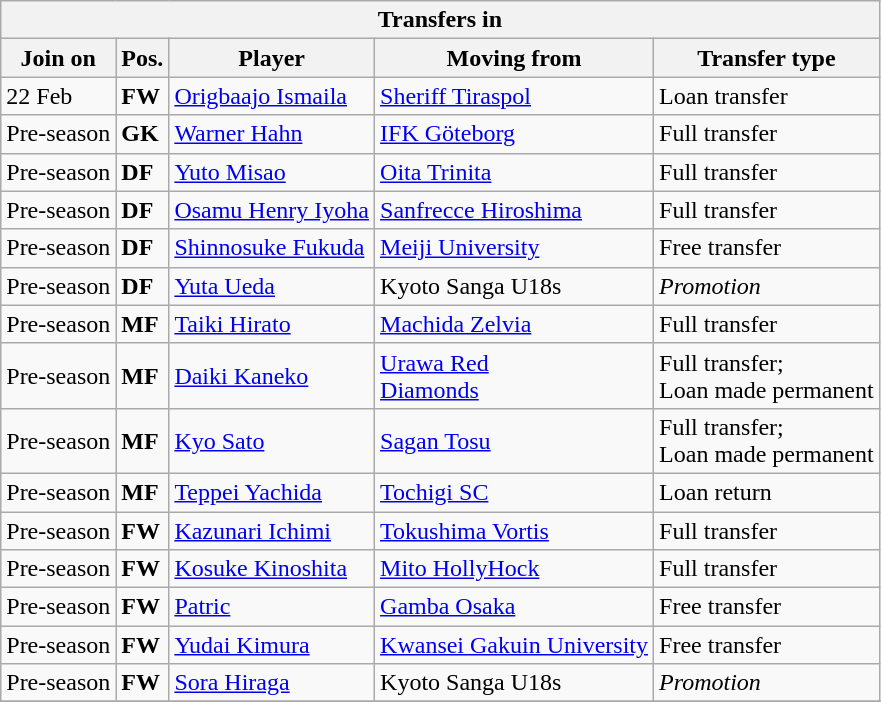<table class="wikitable sortable" style=“text-align:left;>
<tr>
<th colspan="5">Transfers in</th>
</tr>
<tr>
<th>Join on</th>
<th>Pos.</th>
<th>Player</th>
<th>Moving from</th>
<th>Transfer type</th>
</tr>
<tr>
<td>22 Feb</td>
<td><strong>FW</strong></td>
<td> <a href='#'>Origbaajo Ismaila</a></td>
<td> <a href='#'>Sheriff Tiraspol</a></td>
<td>Loan transfer</td>
</tr>
<tr>
<td>Pre-season</td>
<td><strong>GK</strong></td>
<td> <a href='#'>Warner Hahn</a></td>
<td> <a href='#'>IFK Göteborg</a></td>
<td>Full transfer</td>
</tr>
<tr>
<td>Pre-season</td>
<td><strong>DF</strong></td>
<td> <a href='#'>Yuto Misao</a></td>
<td> <a href='#'>Oita Trinita</a></td>
<td>Full transfer</td>
</tr>
<tr>
<td>Pre-season</td>
<td><strong>DF</strong></td>
<td> <a href='#'>Osamu Henry Iyoha</a></td>
<td> <a href='#'>Sanfrecce Hiroshima</a></td>
<td>Full transfer</td>
</tr>
<tr>
<td>Pre-season</td>
<td><strong>DF</strong></td>
<td> <a href='#'>Shinnosuke Fukuda</a></td>
<td> <a href='#'>Meiji University</a></td>
<td>Free transfer</td>
</tr>
<tr>
<td>Pre-season</td>
<td><strong>DF</strong></td>
<td> <a href='#'>Yuta Ueda</a></td>
<td>Kyoto Sanga U18s</td>
<td><em>Promotion</em></td>
</tr>
<tr>
<td>Pre-season</td>
<td><strong>MF</strong></td>
<td> <a href='#'>Taiki Hirato</a></td>
<td> <a href='#'>Machida Zelvia</a></td>
<td>Full transfer</td>
</tr>
<tr>
<td>Pre-season</td>
<td><strong>MF</strong></td>
<td> <a href='#'>Daiki Kaneko</a></td>
<td> <a href='#'>Urawa Red<br>Diamonds</a></td>
<td>Full transfer;<br> Loan made permanent</td>
</tr>
<tr>
<td>Pre-season</td>
<td><strong>MF</strong></td>
<td> <a href='#'>Kyo Sato</a></td>
<td> <a href='#'>Sagan Tosu</a></td>
<td>Full transfer;<br> Loan made permanent</td>
</tr>
<tr>
<td>Pre-season</td>
<td><strong>MF</strong></td>
<td> <a href='#'>Teppei Yachida</a></td>
<td> <a href='#'>Tochigi SC</a></td>
<td>Loan return</td>
</tr>
<tr>
<td>Pre-season</td>
<td><strong>FW</strong></td>
<td> <a href='#'>Kazunari Ichimi</a></td>
<td> <a href='#'>Tokushima Vortis</a></td>
<td>Full transfer</td>
</tr>
<tr>
<td>Pre-season</td>
<td><strong>FW</strong></td>
<td> <a href='#'>Kosuke Kinoshita</a></td>
<td> <a href='#'>Mito HollyHock</a></td>
<td>Full transfer</td>
</tr>
<tr>
<td>Pre-season</td>
<td><strong>FW</strong></td>
<td> <a href='#'>Patric</a></td>
<td><a href='#'>Gamba Osaka</a></td>
<td>Free transfer</td>
</tr>
<tr>
<td>Pre-season</td>
<td><strong>FW</strong></td>
<td> <a href='#'>Yudai Kimura</a></td>
<td> <a href='#'>Kwansei Gakuin University</a></td>
<td>Free transfer</td>
</tr>
<tr>
<td>Pre-season</td>
<td><strong>FW</strong></td>
<td> <a href='#'>Sora Hiraga</a></td>
<td>Kyoto Sanga U18s</td>
<td><em>Promotion</em></td>
</tr>
<tr>
</tr>
</table>
